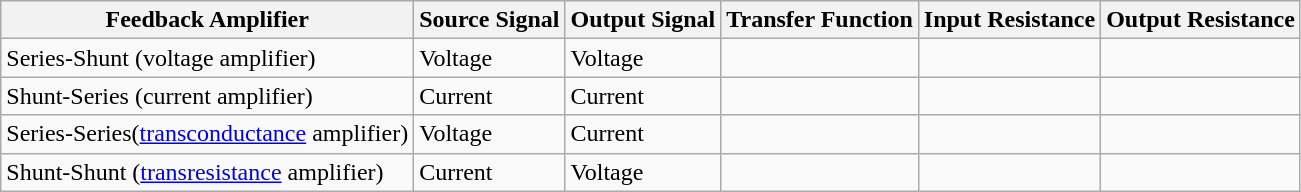<table class="wikitable">
<tr>
<th>Feedback Amplifier</th>
<th>Source Signal</th>
<th>Output Signal</th>
<th>Transfer Function</th>
<th>Input Resistance</th>
<th>Output Resistance</th>
</tr>
<tr>
<td>Series-Shunt (voltage amplifier)</td>
<td>Voltage</td>
<td>Voltage</td>
<td></td>
<td></td>
<td></td>
</tr>
<tr>
<td>Shunt-Series (current amplifier)</td>
<td>Current</td>
<td>Current</td>
<td></td>
<td></td>
<td></td>
</tr>
<tr>
<td>Series-Series(<a href='#'>transconductance</a> amplifier)</td>
<td>Voltage</td>
<td>Current</td>
<td></td>
<td></td>
<td></td>
</tr>
<tr>
<td>Shunt-Shunt (<a href='#'>transresistance</a> amplifier)</td>
<td>Current</td>
<td>Voltage</td>
<td></td>
<td></td>
<td></td>
</tr>
</table>
